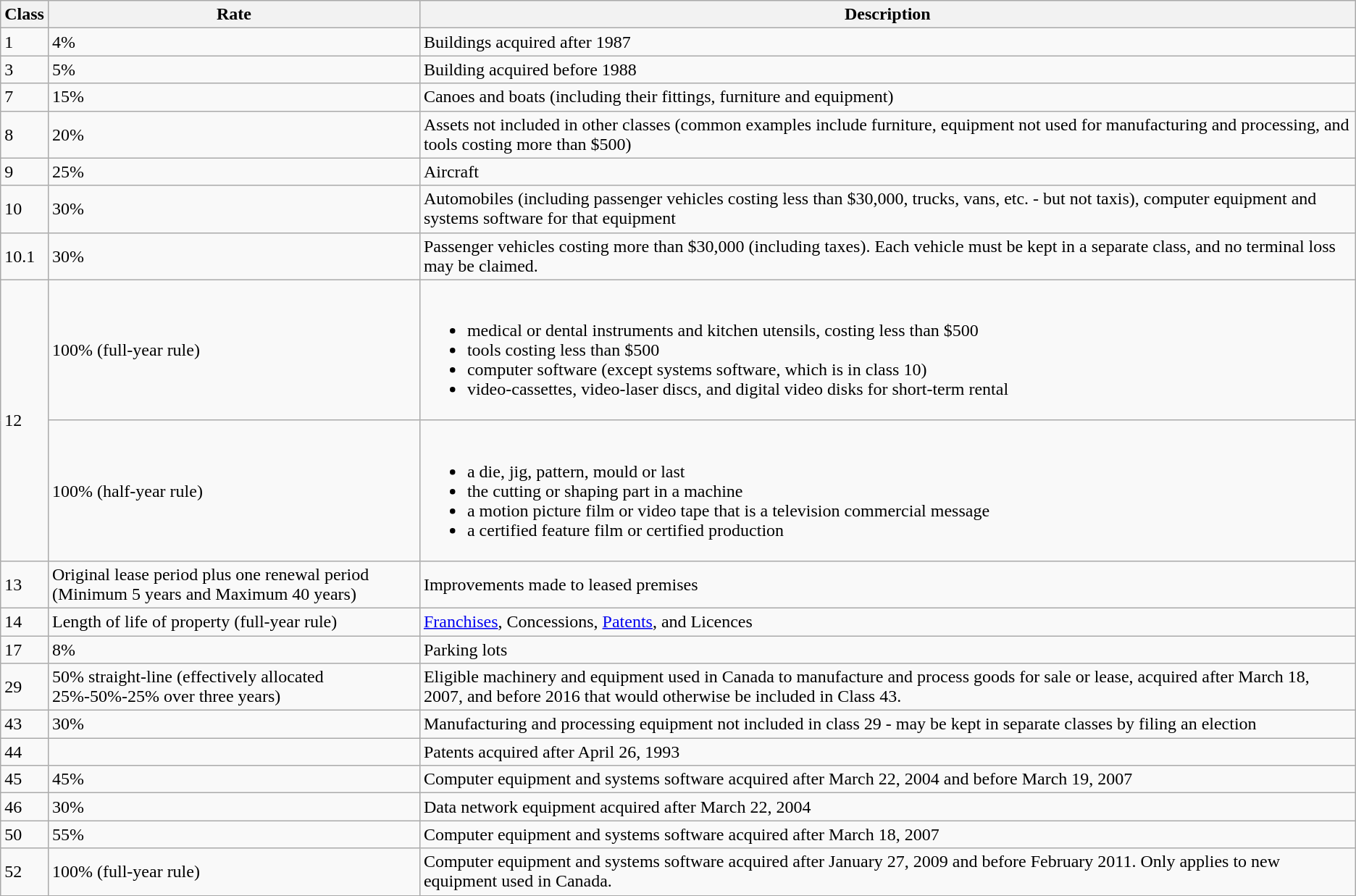<table class="wikitable">
<tr>
<th>Class</th>
<th>Rate</th>
<th>Description</th>
</tr>
<tr>
<td>1</td>
<td>4%</td>
<td>Buildings acquired after 1987</td>
</tr>
<tr>
<td>3</td>
<td>5%</td>
<td>Building acquired before 1988</td>
</tr>
<tr>
<td>7</td>
<td>15%</td>
<td>Canoes and boats (including their fittings, furniture and equipment)</td>
</tr>
<tr>
<td>8</td>
<td>20%</td>
<td>Assets not included in other classes (common examples include furniture, equipment not used for manufacturing and processing, and tools costing more than $500)</td>
</tr>
<tr>
<td>9</td>
<td>25%</td>
<td>Aircraft</td>
</tr>
<tr>
<td>10</td>
<td>30%</td>
<td>Automobiles (including passenger vehicles costing less than $30,000, trucks, vans, etc. - but not taxis), computer equipment and systems software for that equipment</td>
</tr>
<tr>
<td>10.1</td>
<td>30%</td>
<td>Passenger vehicles costing more than $30,000 (including taxes). Each vehicle must be kept in a separate class, and no terminal loss may be claimed.</td>
</tr>
<tr>
<td rowspan="2">12</td>
<td>100% (full-year rule)</td>
<td><br><ul><li>medical or dental instruments and kitchen utensils, costing less than $500</li><li>tools costing less than $500</li><li>computer software (except systems software, which is in class 10)</li><li>video-cassettes, video-laser discs, and digital video disks for short-term rental</li></ul></td>
</tr>
<tr>
<td>100% (half-year rule)</td>
<td><br><ul><li>a die, jig, pattern, mould or last</li><li>the cutting or shaping part in a machine</li><li>a motion picture film or video tape that is a television commercial message</li><li>a certified feature film or certified production</li></ul></td>
</tr>
<tr>
<td>13</td>
<td>Original lease period plus one renewal period<br>(Minimum 5 years and Maximum 40 years)</td>
<td>Improvements made to leased premises</td>
</tr>
<tr>
<td>14</td>
<td>Length of life of property (full-year rule)</td>
<td><a href='#'>Franchises</a>, Concessions, <a href='#'>Patents</a>, and Licences</td>
</tr>
<tr>
<td>17</td>
<td>8%</td>
<td>Parking lots</td>
</tr>
<tr>
<td>29</td>
<td>50% straight-line (effectively allocated 25%-50%-25% over three years)</td>
<td>Eligible machinery and equipment used in Canada to manufacture and process goods for sale or lease, acquired after March 18, 2007, and before 2016 that would otherwise be included in Class 43.</td>
</tr>
<tr>
<td>43</td>
<td>30%</td>
<td>Manufacturing and processing equipment not included in class 29 - may be kept in separate classes by filing an election</td>
</tr>
<tr>
<td>44</td>
<td></td>
<td>Patents acquired after April 26, 1993</td>
</tr>
<tr>
<td>45</td>
<td>45%</td>
<td>Computer equipment and systems software acquired after March 22, 2004 and before March 19, 2007</td>
</tr>
<tr>
<td>46</td>
<td>30%</td>
<td>Data network equipment acquired after March 22, 2004</td>
</tr>
<tr>
<td>50</td>
<td>55%</td>
<td>Computer equipment and systems software acquired after March 18, 2007</td>
</tr>
<tr>
<td>52</td>
<td>100% (full-year rule)</td>
<td>Computer equipment and systems software acquired after January 27, 2009 and before February 2011. Only applies to new equipment used in Canada.</td>
</tr>
<tr>
</tr>
</table>
